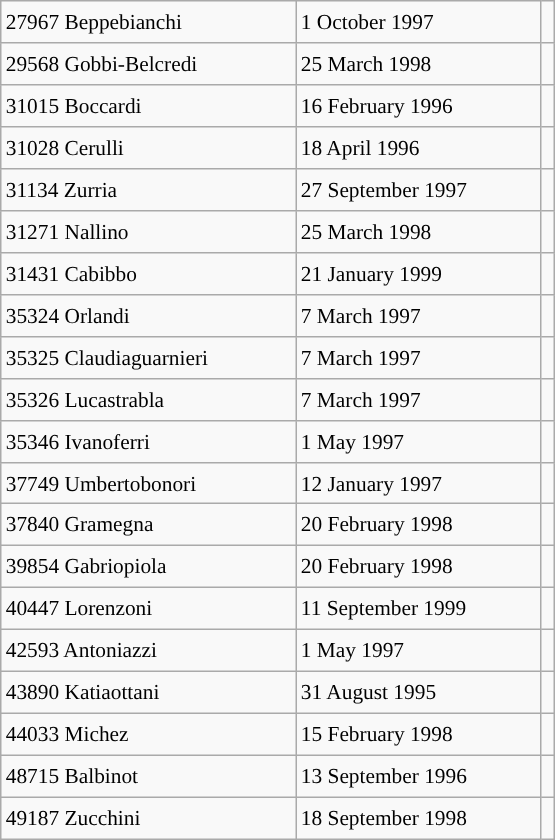<table class="wikitable" style="font-size: 89%; float: left; width: 26em; margin-right: 1em; height: 560px;">
<tr>
<td>27967 Beppebianchi</td>
<td>1 October 1997</td>
<td></td>
</tr>
<tr>
<td>29568 Gobbi-Belcredi</td>
<td>25 March 1998</td>
<td></td>
</tr>
<tr>
<td>31015 Boccardi</td>
<td>16 February 1996</td>
<td></td>
</tr>
<tr>
<td>31028 Cerulli</td>
<td>18 April 1996</td>
<td></td>
</tr>
<tr>
<td>31134 Zurria</td>
<td>27 September 1997</td>
<td></td>
</tr>
<tr>
<td>31271 Nallino</td>
<td>25 March 1998</td>
<td></td>
</tr>
<tr>
<td>31431 Cabibbo</td>
<td>21 January 1999</td>
<td></td>
</tr>
<tr>
<td>35324 Orlandi</td>
<td>7 March 1997</td>
<td></td>
</tr>
<tr>
<td>35325 Claudiaguarnieri</td>
<td>7 March 1997</td>
<td></td>
</tr>
<tr>
<td>35326 Lucastrabla</td>
<td>7 March 1997</td>
<td></td>
</tr>
<tr>
<td>35346 Ivanoferri</td>
<td>1 May 1997</td>
<td></td>
</tr>
<tr>
<td>37749 Umbertobonori</td>
<td>12 January 1997</td>
<td></td>
</tr>
<tr>
<td>37840 Gramegna</td>
<td>20 February 1998</td>
<td></td>
</tr>
<tr>
<td>39854 Gabriopiola</td>
<td>20 February 1998</td>
<td></td>
</tr>
<tr>
<td>40447 Lorenzoni</td>
<td>11 September 1999</td>
<td></td>
</tr>
<tr>
<td>42593 Antoniazzi</td>
<td>1 May 1997</td>
<td></td>
</tr>
<tr>
<td>43890 Katiaottani</td>
<td>31 August 1995</td>
<td></td>
</tr>
<tr>
<td>44033 Michez</td>
<td>15 February 1998</td>
<td></td>
</tr>
<tr>
<td>48715 Balbinot</td>
<td>13 September 1996</td>
<td></td>
</tr>
<tr>
<td>49187 Zucchini</td>
<td>18 September 1998</td>
<td></td>
</tr>
</table>
